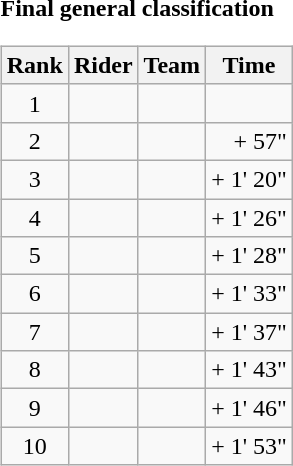<table>
<tr>
<td><strong>Final general classification</strong><br><table class="wikitable">
<tr>
<th scope="col">Rank</th>
<th scope="col">Rider</th>
<th scope="col">Team</th>
<th scope="col">Time</th>
</tr>
<tr>
<td style="text-align:center;">1</td>
<td></td>
<td></td>
<td style="text-align:right;"></td>
</tr>
<tr>
<td style="text-align:center;">2</td>
<td></td>
<td></td>
<td style="text-align:right;">+ 57"</td>
</tr>
<tr>
<td style="text-align:center;">3</td>
<td></td>
<td></td>
<td style="text-align:right;">+ 1' 20"</td>
</tr>
<tr>
<td style="text-align:center;">4</td>
<td></td>
<td></td>
<td style="text-align:right;">+ 1' 26"</td>
</tr>
<tr>
<td style="text-align:center;">5</td>
<td></td>
<td></td>
<td style="text-align:right;">+ 1' 28"</td>
</tr>
<tr>
<td style="text-align:center;">6</td>
<td></td>
<td></td>
<td style="text-align:right;">+ 1' 33"</td>
</tr>
<tr>
<td style="text-align:center;">7</td>
<td></td>
<td></td>
<td style="text-align:right;">+ 1' 37"</td>
</tr>
<tr>
<td style="text-align:center;">8</td>
<td></td>
<td></td>
<td style="text-align:right;">+ 1' 43"</td>
</tr>
<tr>
<td style="text-align:center;">9</td>
<td></td>
<td></td>
<td style="text-align:right;">+ 1' 46"</td>
</tr>
<tr>
<td style="text-align:center;">10</td>
<td></td>
<td></td>
<td style="text-align:right;">+ 1' 53"</td>
</tr>
</table>
</td>
</tr>
</table>
